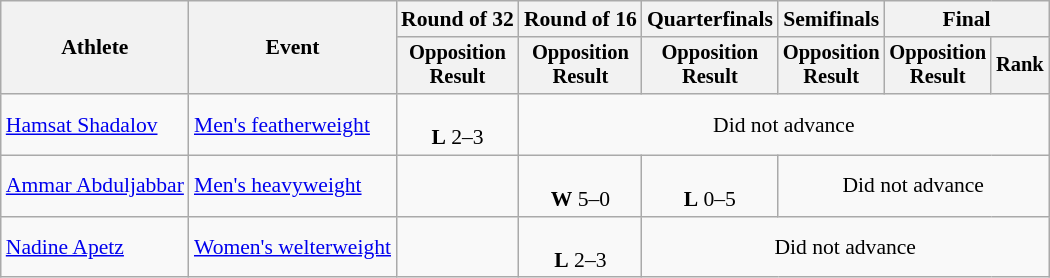<table class="wikitable" style="font-size:90%">
<tr>
<th rowspan="2">Athlete</th>
<th rowspan="2">Event</th>
<th>Round of 32</th>
<th>Round of 16</th>
<th>Quarterfinals</th>
<th>Semifinals</th>
<th colspan=2>Final</th>
</tr>
<tr style="font-size:95%">
<th>Opposition<br>Result</th>
<th>Opposition<br>Result</th>
<th>Opposition<br>Result</th>
<th>Opposition<br>Result</th>
<th>Opposition<br>Result</th>
<th>Rank</th>
</tr>
<tr align=center>
<td align=left><a href='#'>Hamsat Shadalov</a></td>
<td align=left><a href='#'>Men's featherweight</a></td>
<td><br><strong>L</strong> 2–3</td>
<td colspan=5>Did not advance</td>
</tr>
<tr align=center>
<td align=left><a href='#'>Ammar Abduljabbar</a></td>
<td align=left><a href='#'>Men's heavyweight</a></td>
<td></td>
<td><br><strong>W</strong> 5–0</td>
<td><br><strong>L</strong> 0–5</td>
<td colspan=3>Did not advance</td>
</tr>
<tr align=center>
<td align=left><a href='#'>Nadine Apetz</a></td>
<td align=left><a href='#'>Women's welterweight</a></td>
<td></td>
<td><br><strong>L</strong> 2–3</td>
<td colspan=4>Did not advance</td>
</tr>
</table>
